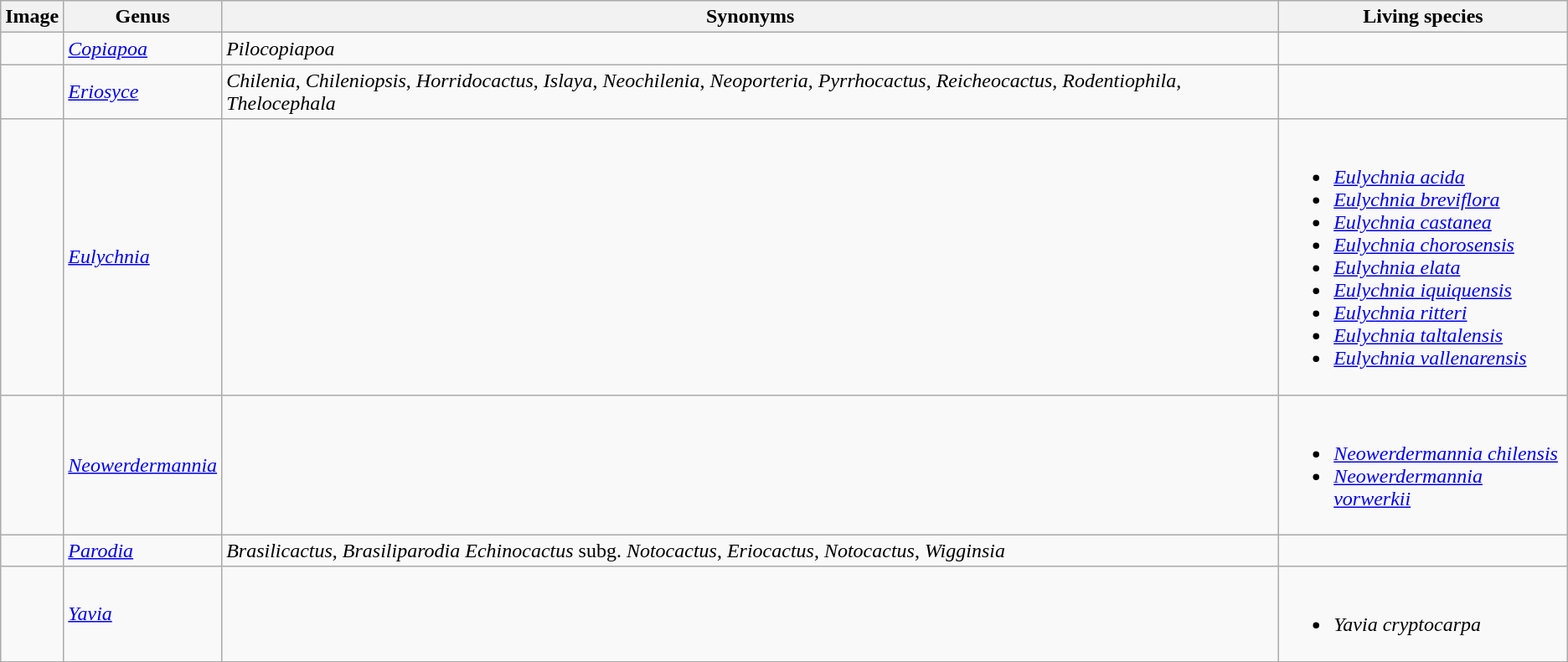<table class="wikitable">
<tr>
<th>Image</th>
<th>Genus</th>
<th>Synonyms</th>
<th>Living species</th>
</tr>
<tr>
<td></td>
<td><em><a href='#'>Copiapoa</a></em>   </td>
<td><em>Pilocopiapoa</em></td>
<td><br></td>
</tr>
<tr>
<td></td>
<td><em><a href='#'>Eriosyce</a></em> </td>
<td><em>Chilenia</em>, <em>Chileniopsis</em>, <em>Horridocactus</em>, <em>Islaya</em>, <em>Neochilenia</em>, <em>Neoporteria</em>, <em>Pyrrhocactus</em>, <em>Reicheocactus</em>, <em>Rodentiophila</em>, <em>Thelocephala</em></td>
<td><br></td>
</tr>
<tr>
<td></td>
<td><em><a href='#'>Eulychnia</a></em> </td>
<td></td>
<td><br><ul><li><em><a href='#'>Eulychnia acida</a></em> </li><li><em><a href='#'>Eulychnia breviflora</a></em> </li><li><em><a href='#'>Eulychnia castanea</a></em> </li><li><em><a href='#'>Eulychnia chorosensis</a></em> </li><li><em><a href='#'>Eulychnia elata</a></em> </li><li><em><a href='#'>Eulychnia iquiquensis</a></em> </li><li><em><a href='#'>Eulychnia ritteri</a></em> </li><li><em><a href='#'>Eulychnia taltalensis</a></em> </li><li><em><a href='#'>Eulychnia vallenarensis</a></em> </li></ul></td>
</tr>
<tr>
<td></td>
<td><em><a href='#'>Neowerdermannia</a></em> </td>
<td></td>
<td><br><ul><li><em><a href='#'>Neowerdermannia chilensis</a></em> </li><li><em><a href='#'>Neowerdermannia vorwerkii</a></em> </li></ul></td>
</tr>
<tr>
<td></td>
<td><em><a href='#'>Parodia</a></em> </td>
<td><em>Brasilicactus</em>, <em>Brasiliparodia</em> <em>Echinocactus</em> subg. <em>Notocactus</em>, <em>Eriocactus</em>, <em>Notocactus</em>, <em>Wigginsia</em></td>
<td></td>
</tr>
<tr>
<td></td>
<td><em><a href='#'>Yavia</a></em> </td>
<td></td>
<td><br><ul><li><em>Yavia cryptocarpa</em> </li></ul></td>
</tr>
<tr>
</tr>
</table>
